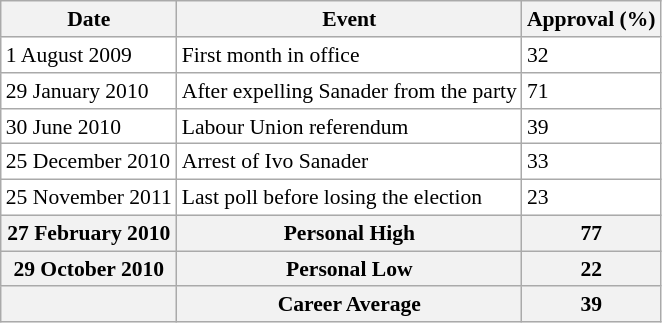<table class="wikitable" style="float:left;font-size:90%; text-align:upleft; background:white">
<tr>
<th>Date</th>
<th>Event</th>
<th>Approval (%)</th>
</tr>
<tr>
<td>1 August 2009</td>
<td>First month in office</td>
<td>32</td>
</tr>
<tr>
<td>29 January 2010</td>
<td>After expelling Sanader from the party</td>
<td>71</td>
</tr>
<tr>
<td>30 June 2010</td>
<td>Labour Union referendum</td>
<td>39</td>
</tr>
<tr>
<td>25 December 2010</td>
<td>Arrest of Ivo Sanader</td>
<td>33</td>
</tr>
<tr>
<td>25 November 2011</td>
<td>Last poll before losing the election</td>
<td>23</td>
</tr>
<tr>
<th>27 February 2010</th>
<th><strong>Personal High</strong></th>
<th><strong>77</strong></th>
</tr>
<tr>
<th>29 October 2010</th>
<th><strong>Personal Low</strong></th>
<th><strong>22</strong></th>
</tr>
<tr>
<th></th>
<th><strong>Career Average</strong></th>
<th><strong>39</strong></th>
</tr>
</table>
